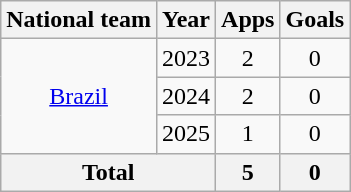<table class="wikitable" style="text-align: center;">
<tr>
<th>National team</th>
<th>Year</th>
<th>Apps</th>
<th>Goals</th>
</tr>
<tr>
<td rowspan="3"><a href='#'>Brazil</a></td>
<td>2023</td>
<td>2</td>
<td>0</td>
</tr>
<tr>
<td>2024</td>
<td>2</td>
<td>0</td>
</tr>
<tr>
<td>2025</td>
<td>1</td>
<td>0</td>
</tr>
<tr>
<th colspan="2">Total</th>
<th>5</th>
<th>0</th>
</tr>
</table>
